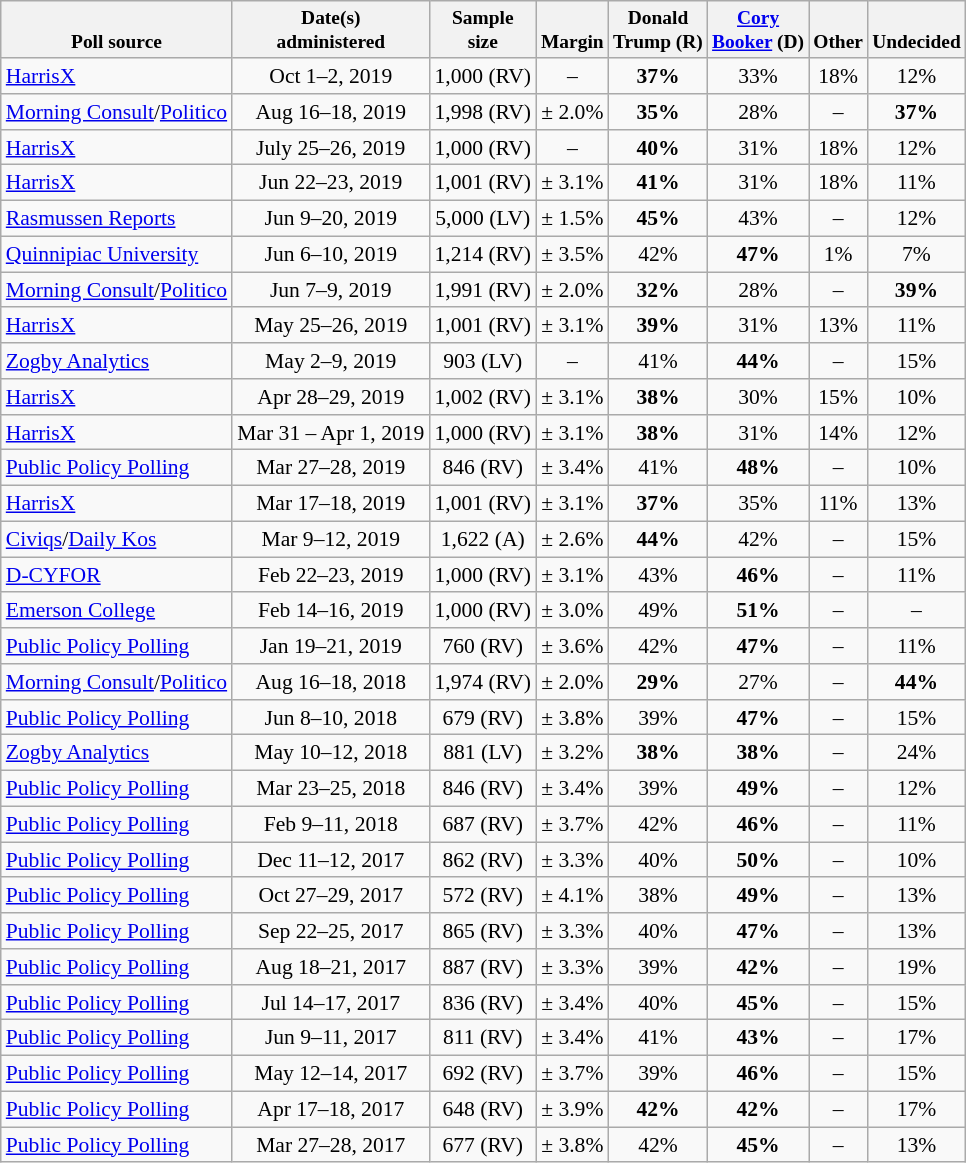<table class="wikitable sortable" style="font-size:90%;text-align:center;">
<tr valign=bottom style="font-size:90%;">
<th>Poll source</th>
<th>Date(s)<br>administered</th>
<th>Sample<br>size</th>
<th>Margin<br></th>
<th>Donald<br>Trump (R)</th>
<th><a href='#'>Cory<br>Booker</a> (D)</th>
<th>Other</th>
<th>Undecided</th>
</tr>
<tr>
<td style="text-align:left;"><a href='#'>HarrisX</a></td>
<td>Oct 1–2, 2019</td>
<td>1,000 (RV)</td>
<td>–</td>
<td><strong>37%</strong></td>
<td>33%</td>
<td>18%</td>
<td>12%</td>
</tr>
<tr>
<td style="text-align:left;"><a href='#'>Morning Consult</a>/<a href='#'>Politico</a></td>
<td>Aug 16–18, 2019</td>
<td>1,998 (RV)</td>
<td>± 2.0%</td>
<td><strong>35%</strong></td>
<td>28%</td>
<td>–</td>
<td><strong>37%</strong></td>
</tr>
<tr>
<td style="text-align:left;"><a href='#'>HarrisX</a></td>
<td>July 25–26, 2019</td>
<td>1,000 (RV)</td>
<td>–</td>
<td><strong>40%</strong></td>
<td>31%</td>
<td>18%</td>
<td>12%</td>
</tr>
<tr>
<td style="text-align:left;"><a href='#'>HarrisX</a></td>
<td>Jun 22–23, 2019</td>
<td>1,001 (RV)</td>
<td>± 3.1%</td>
<td><strong>41%</strong></td>
<td>31%</td>
<td>18%</td>
<td>11%</td>
</tr>
<tr>
<td style="text-align:left;"><a href='#'>Rasmussen Reports</a></td>
<td>Jun 9–20, 2019</td>
<td>5,000 (LV)</td>
<td>± 1.5%</td>
<td><strong>45%</strong></td>
<td>43%</td>
<td>–</td>
<td>12%</td>
</tr>
<tr>
<td style="text-align:left;"><a href='#'>Quinnipiac University</a></td>
<td>Jun 6–10, 2019</td>
<td>1,214 (RV)</td>
<td>± 3.5%</td>
<td>42%</td>
<td><strong>47%</strong></td>
<td>1%</td>
<td>7%</td>
</tr>
<tr>
<td style="text-align:left;"><a href='#'>Morning Consult</a>/<a href='#'>Politico</a></td>
<td>Jun 7–9, 2019</td>
<td>1,991 (RV)</td>
<td>± 2.0%</td>
<td><strong>32%</strong></td>
<td>28%</td>
<td>–</td>
<td><strong>39%</strong></td>
</tr>
<tr>
<td style="text-align:left;"><a href='#'>HarrisX</a></td>
<td>May 25–26, 2019</td>
<td>1,001 (RV)</td>
<td>± 3.1%</td>
<td><strong>39%</strong></td>
<td>31%</td>
<td>13%</td>
<td>11%</td>
</tr>
<tr>
<td style="text-align:left;"><a href='#'>Zogby Analytics</a></td>
<td>May 2–9, 2019</td>
<td>903 (LV)</td>
<td>–</td>
<td>41%</td>
<td><strong>44%</strong></td>
<td>–</td>
<td>15%</td>
</tr>
<tr>
<td style="text-align:left;"><a href='#'>HarrisX</a></td>
<td>Apr 28–29, 2019</td>
<td>1,002 (RV)</td>
<td>± 3.1%</td>
<td><strong>38%</strong></td>
<td>30%</td>
<td>15%</td>
<td>10%</td>
</tr>
<tr>
<td style="text-align:left;"><a href='#'>HarrisX</a></td>
<td>Mar 31 – Apr 1, 2019</td>
<td>1,000 (RV)</td>
<td>± 3.1%</td>
<td><strong>38%</strong></td>
<td>31%</td>
<td>14%</td>
<td>12%</td>
</tr>
<tr>
<td style="text-align:left;"><a href='#'>Public Policy Polling</a></td>
<td>Mar 27–28, 2019</td>
<td>846 (RV)</td>
<td>± 3.4%</td>
<td>41%</td>
<td><strong>48%</strong></td>
<td>–</td>
<td>10%</td>
</tr>
<tr>
<td style="text-align:left;"><a href='#'>HarrisX</a></td>
<td>Mar 17–18, 2019</td>
<td>1,001 (RV)</td>
<td>± 3.1%</td>
<td><strong>37%</strong></td>
<td>35%</td>
<td>11%</td>
<td>13%</td>
</tr>
<tr>
<td style="text-align:left;"><a href='#'>Civiqs</a>/<a href='#'>Daily Kos</a></td>
<td>Mar 9–12, 2019</td>
<td>1,622 (A)</td>
<td>± 2.6%</td>
<td><strong>44%</strong></td>
<td>42%</td>
<td>–</td>
<td>15%</td>
</tr>
<tr>
<td style="text-align:left;"><a href='#'>D-CYFOR</a></td>
<td>Feb 22–23, 2019</td>
<td>1,000 (RV)</td>
<td>± 3.1%</td>
<td>43%</td>
<td><strong>46%</strong></td>
<td>–</td>
<td>11%</td>
</tr>
<tr>
<td style="text-align:left;"><a href='#'>Emerson College</a></td>
<td>Feb 14–16, 2019</td>
<td>1,000 (RV)</td>
<td>± 3.0%</td>
<td>49%</td>
<td><strong>51%</strong></td>
<td>–</td>
<td>–</td>
</tr>
<tr>
<td style="text-align:left;"><a href='#'>Public Policy Polling</a></td>
<td>Jan 19–21, 2019</td>
<td>760 (RV)</td>
<td>± 3.6%</td>
<td>42%</td>
<td><strong>47%</strong></td>
<td>–</td>
<td>11%</td>
</tr>
<tr>
<td style="text-align:left;"><a href='#'>Morning Consult</a>/<a href='#'>Politico</a></td>
<td>Aug 16–18, 2018</td>
<td>1,974 (RV)</td>
<td>± 2.0%</td>
<td><strong>29%</strong></td>
<td>27%</td>
<td>–</td>
<td><strong>44%</strong></td>
</tr>
<tr>
<td style="text-align:left;"><a href='#'>Public Policy Polling</a></td>
<td>Jun 8–10, 2018</td>
<td>679 (RV)</td>
<td>± 3.8%</td>
<td>39%</td>
<td><strong>47%</strong></td>
<td>–</td>
<td>15%</td>
</tr>
<tr>
<td style="text-align:left;"><a href='#'>Zogby Analytics</a></td>
<td>May 10–12, 2018</td>
<td>881 (LV)</td>
<td>± 3.2%</td>
<td><strong>38%</strong></td>
<td><strong>38%</strong></td>
<td>–</td>
<td>24%</td>
</tr>
<tr>
<td style="text-align:left;"><a href='#'>Public Policy Polling</a></td>
<td>Mar 23–25, 2018</td>
<td>846 (RV)</td>
<td>± 3.4%</td>
<td>39%</td>
<td><strong>49%</strong></td>
<td>–</td>
<td>12%</td>
</tr>
<tr>
<td style="text-align:left;"><a href='#'>Public Policy Polling</a></td>
<td>Feb 9–11, 2018</td>
<td>687 (RV)</td>
<td>± 3.7%</td>
<td>42%</td>
<td><strong>46%</strong></td>
<td>–</td>
<td>11%</td>
</tr>
<tr>
<td style="text-align:left;"><a href='#'>Public Policy Polling</a></td>
<td>Dec 11–12, 2017</td>
<td>862 (RV)</td>
<td>± 3.3%</td>
<td>40%</td>
<td><strong>50%</strong></td>
<td>–</td>
<td>10%</td>
</tr>
<tr>
<td style="text-align:left;"><a href='#'>Public Policy Polling</a></td>
<td>Oct 27–29, 2017</td>
<td>572 (RV)</td>
<td>± 4.1%</td>
<td>38%</td>
<td><strong>49%</strong></td>
<td>–</td>
<td>13%</td>
</tr>
<tr>
<td style="text-align:left;"><a href='#'>Public Policy Polling</a></td>
<td>Sep 22–25, 2017</td>
<td>865 (RV)</td>
<td>± 3.3%</td>
<td>40%</td>
<td><strong>47%</strong></td>
<td>–</td>
<td>13%</td>
</tr>
<tr>
<td style="text-align:left;"><a href='#'>Public Policy Polling</a></td>
<td>Aug 18–21, 2017</td>
<td>887 (RV)</td>
<td>± 3.3%</td>
<td>39%</td>
<td><strong>42%</strong></td>
<td>–</td>
<td>19%</td>
</tr>
<tr>
<td style="text-align:left;"><a href='#'>Public Policy Polling</a></td>
<td>Jul 14–17, 2017</td>
<td>836 (RV)</td>
<td>± 3.4%</td>
<td>40%</td>
<td><strong>45%</strong></td>
<td>–</td>
<td>15%</td>
</tr>
<tr>
<td style="text-align:left;"><a href='#'>Public Policy Polling</a></td>
<td>Jun 9–11, 2017</td>
<td>811 (RV)</td>
<td>± 3.4%</td>
<td>41%</td>
<td><strong>43%</strong></td>
<td>–</td>
<td>17%</td>
</tr>
<tr>
<td style="text-align:left;"><a href='#'>Public Policy Polling</a></td>
<td>May 12–14, 2017</td>
<td>692 (RV)</td>
<td>± 3.7%</td>
<td>39%</td>
<td><strong>46%</strong></td>
<td>–</td>
<td>15%</td>
</tr>
<tr>
<td style="text-align:left;"><a href='#'>Public Policy Polling</a></td>
<td>Apr 17–18, 2017</td>
<td>648 (RV)</td>
<td>± 3.9%</td>
<td><strong>42%</strong></td>
<td><strong>42%</strong></td>
<td>–</td>
<td>17%</td>
</tr>
<tr>
<td style="text-align:left;"><a href='#'>Public Policy Polling</a></td>
<td>Mar 27–28, 2017</td>
<td>677 (RV)</td>
<td>± 3.8%</td>
<td>42%</td>
<td><strong>45%</strong></td>
<td>–</td>
<td>13%</td>
</tr>
</table>
